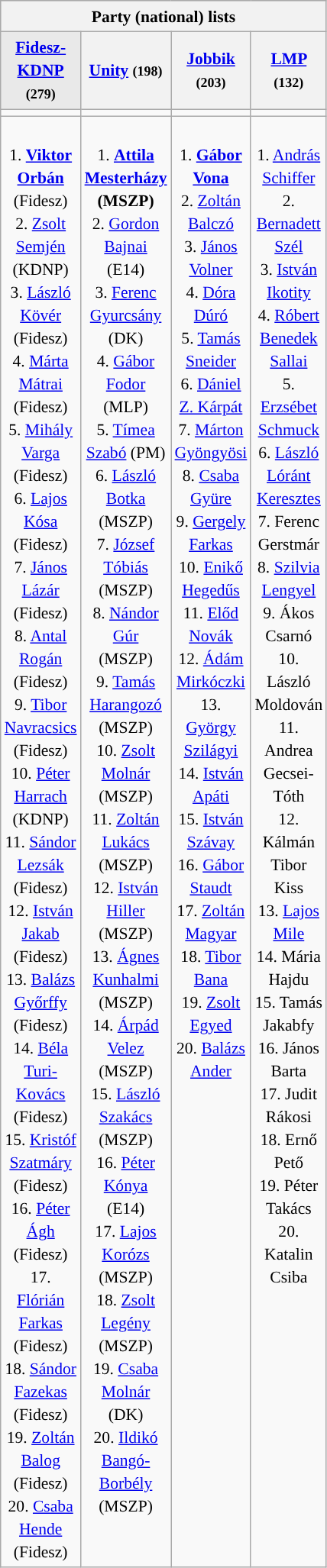<table class="wikitable sortable collapsible collapsed center" style="text-align:center; font-size:90%; line-height:20px">
<tr style="background:lightgrey;">
<th colspan="4">Party (national) lists</th>
</tr>
<tr style="background-color:#E9E9E9">
<td style="width:40px"><strong><a href='#'>Fidesz-KDNP</a></strong> <small><strong>(279)</strong></small></td>
<th style="width:40px"><a href='#'>Unity</a> <small>(198)</small></th>
<th style="width:40px"><a href='#'>Jobbik</a> <small>(203)</small></th>
<th style="width:40px"><a href='#'>LMP</a> <small>(132)</small></th>
</tr>
<tr>
<td></td>
<td></td>
<td></td>
<td></td>
</tr>
<tr>
<td valign="top"><br>1. <strong><a href='#'>Viktor Orbán</a></strong> (Fidesz)<br>
2. <a href='#'>Zsolt Semjén</a> (KDNP)<br>
3. <a href='#'>László Kövér</a> (Fidesz)<br>
4. <a href='#'>Márta Mátrai</a> (Fidesz)<br>
5. <a href='#'>Mihály Varga</a> (Fidesz)<br>
6. <a href='#'>Lajos Kósa</a> (Fidesz)<br>
7. <a href='#'>János Lázár</a> (Fidesz)<br>
8. <a href='#'>Antal Rogán</a> (Fidesz)<br>
9. <a href='#'>Tibor Navracsics</a> (Fidesz)<br>
10. <a href='#'>Péter Harrach</a> (KDNP)<br>
11. <a href='#'>Sándor Lezsák</a> (Fidesz)<br>
12. <a href='#'>István Jakab</a> (Fidesz)<br>
13. <a href='#'>Balázs Győrffy</a> (Fidesz)<br>
14. <a href='#'>Béla Turi-Kovács</a> (Fidesz)<br>
15. <a href='#'>Kristóf Szatmáry</a> (Fidesz)<br>
16. <a href='#'>Péter Ágh</a> (Fidesz)<br>
17. <a href='#'>Flórián Farkas</a> (Fidesz)<br>
18. <a href='#'>Sándor Fazekas</a> (Fidesz)<br>
19. <a href='#'>Zoltán Balog</a> (Fidesz)<br>
20. <a href='#'>Csaba Hende</a> (Fidesz)</td>
<td valign="top"><br>1. <strong><a href='#'>Attila Mesterházy</a> (MSZP)</strong><br>
2. <a href='#'>Gordon Bajnai</a> (E14)<br>
3. <a href='#'>Ferenc Gyurcsány</a> (DK)<br>
4. <a href='#'>Gábor Fodor</a> (MLP)<br>
5. <a href='#'>Tímea Szabó</a> (PM)<br>
6. <a href='#'>László Botka</a> (MSZP)<br>
7. <a href='#'>József Tóbiás</a> (MSZP)<br>
8. <a href='#'>Nándor Gúr</a> (MSZP)<br>
9. <a href='#'>Tamás Harangozó</a> (MSZP)<br>
10. <a href='#'>Zsolt Molnár</a> (MSZP)<br>
11. <a href='#'>Zoltán Lukács</a> (MSZP)<br>
12. <a href='#'>István Hiller</a> (MSZP)<br>
13. <a href='#'>Ágnes Kunhalmi</a> (MSZP)<br>
14. <a href='#'>Árpád Velez</a> (MSZP)<br>
15. <a href='#'>László Szakács</a> (MSZP)<br>
16. <a href='#'>Péter Kónya</a> (E14)<br>
17. <a href='#'>Lajos Korózs</a> (MSZP)<br>
18. <a href='#'>Zsolt Legény</a> (MSZP)<br>
19. <a href='#'>Csaba Molnár</a> (DK)<br>
20. <a href='#'>Ildikó Bangó-Borbély</a> (MSZP)</td>
<td valign="top"><br>1. <strong><a href='#'>Gábor Vona</a></strong><br>
2. <a href='#'>Zoltán Balczó</a><br>
3. <a href='#'>János Volner</a><br>
4. <a href='#'>Dóra Dúró</a><br>
5. <a href='#'>Tamás Sneider</a><br>
6. <a href='#'>Dániel Z. Kárpát</a><br>
7. <a href='#'>Márton Gyöngyösi</a><br>
8. <a href='#'>Csaba Gyüre</a><br>
9. <a href='#'>Gergely Farkas</a><br>
10. <a href='#'>Enikő Hegedűs</a><br>
11. <a href='#'>Előd Novák</a><br>
12. <a href='#'>Ádám Mirkóczki</a><br>
13. <a href='#'>György Szilágyi</a><br>
14. <a href='#'>István Apáti</a><br>
15. <a href='#'>István Szávay</a><br>
16. <a href='#'>Gábor Staudt</a><br>
17. <a href='#'>Zoltán Magyar</a><br>
18. <a href='#'>Tibor Bana</a><br>
19. <a href='#'>Zsolt Egyed</a><br>
20. <a href='#'>Balázs Ander</a></td>
<td valign="top"><br>1. <a href='#'>András Schiffer</a><br>
2. <a href='#'>Bernadett Szél</a><br>
3. <a href='#'>István Ikotity</a><br>
4. <a href='#'>Róbert Benedek Sallai</a><br>
5. <a href='#'>Erzsébet Schmuck</a><br>
6. <a href='#'>László Lóránt Keresztes</a><br>
7. Ferenc Gerstmár<br>
8. <a href='#'>Szilvia Lengyel</a><br>
9. Ákos Csarnó<br>
10. László Moldován<br>
11. Andrea Gecsei-Tóth<br>
12. Kálmán Tibor Kiss<br>
13. <a href='#'>Lajos Mile</a><br>
14. Mária Hajdu<br>
15. Tamás Jakabfy<br>
16. János Barta<br>
17. Judit Rákosi<br>
18. Ernő Pető<br>
19. Péter Takács<br>
20. Katalin Csiba</td>
</tr>
</table>
